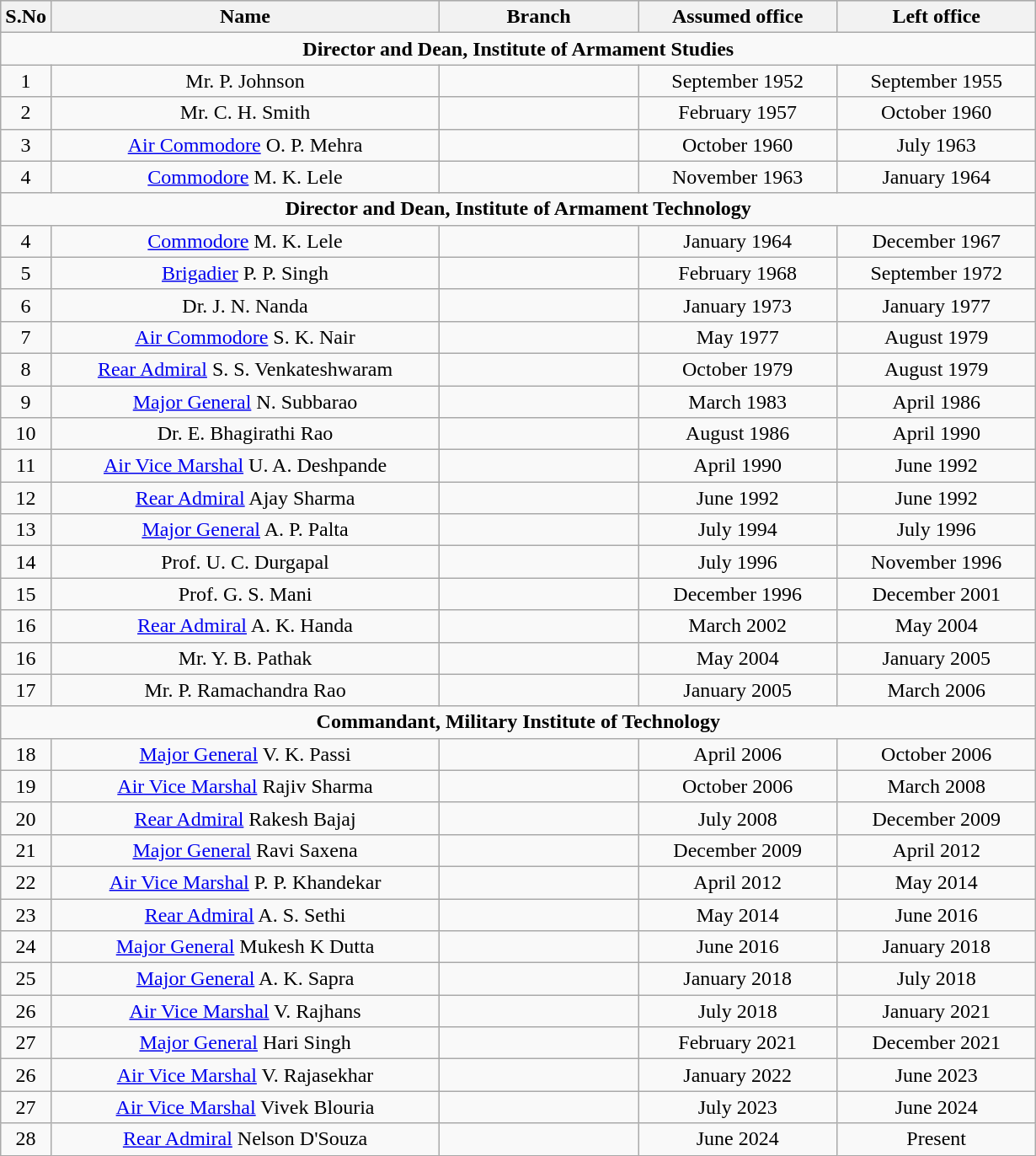<table class="wikitable sortable" style="text-align:center">
<tr style="background:#cccccc">
<th scope="col" style="width: 20px;">S.No</th>
<th scope="col" style="width: 300px;">Name</th>
<th scope="col" style="width: 150px;">Branch</th>
<th scope="col" style="width: 150px;">Assumed office</th>
<th scope="col" style="width: 150px;">Left office</th>
</tr>
<tr>
<td colspan="6"><strong>Director and Dean, Institute of Armament Studies</strong></td>
</tr>
<tr>
<td>1</td>
<td>Mr. P. Johnson </td>
<td></td>
<td>September 1952</td>
<td>September 1955</td>
</tr>
<tr>
<td>2</td>
<td>Mr. C. H. Smith </td>
<td></td>
<td>February 1957</td>
<td>October 1960</td>
</tr>
<tr>
<td>3</td>
<td><a href='#'>Air Commodore</a> O. P. Mehra</td>
<td></td>
<td>October 1960</td>
<td>July 1963</td>
</tr>
<tr>
<td>4</td>
<td><a href='#'>Commodore</a> M. K. Lele</td>
<td></td>
<td>November 1963</td>
<td>January 1964</td>
</tr>
<tr>
<td colspan="6"><strong>Director and Dean, Institute of Armament Technology</strong></td>
</tr>
<tr>
<td>4</td>
<td><a href='#'>Commodore</a> M. K. Lele</td>
<td></td>
<td>January 1964</td>
<td>December 1967</td>
</tr>
<tr>
<td>5</td>
<td><a href='#'>Brigadier</a> P. P. Singh </td>
<td></td>
<td>February 1968</td>
<td>September 1972</td>
</tr>
<tr>
<td>6</td>
<td>Dr. J. N. Nanda</td>
<td></td>
<td>January 1973</td>
<td>January 1977</td>
</tr>
<tr>
<td>7</td>
<td><a href='#'>Air Commodore</a> S. K. Nair </td>
<td></td>
<td>May 1977</td>
<td>August 1979</td>
</tr>
<tr>
<td>8</td>
<td><a href='#'>Rear Admiral</a> S. S. Venkateshwaram</td>
<td></td>
<td>October 1979</td>
<td>August 1979</td>
</tr>
<tr>
<td>9</td>
<td><a href='#'>Major General</a> N. Subbarao</td>
<td></td>
<td>March 1983</td>
<td>April 1986</td>
</tr>
<tr>
<td>10</td>
<td>Dr. E. Bhagirathi Rao</td>
<td></td>
<td>August 1986</td>
<td>April 1990</td>
</tr>
<tr>
<td>11</td>
<td><a href='#'>Air Vice Marshal</a> U. A. Deshpande</td>
<td></td>
<td>April 1990</td>
<td>June 1992</td>
</tr>
<tr>
<td>12</td>
<td><a href='#'>Rear Admiral</a> Ajay Sharma </td>
<td></td>
<td>June 1992</td>
<td>June 1992</td>
</tr>
<tr>
<td>13</td>
<td><a href='#'>Major General</a> A. P. Palta</td>
<td></td>
<td>July 1994</td>
<td>July 1996</td>
</tr>
<tr>
<td>14</td>
<td>Prof. U. C. Durgapal</td>
<td></td>
<td>July 1996</td>
<td>November 1996</td>
</tr>
<tr>
<td>15</td>
<td>Prof. G. S. Mani</td>
<td></td>
<td>December 1996</td>
<td>December 2001</td>
</tr>
<tr>
<td>16</td>
<td><a href='#'>Rear Admiral</a> A. K. Handa </td>
<td></td>
<td>March 2002</td>
<td>May 2004</td>
</tr>
<tr>
<td>16</td>
<td>Mr. Y. B. Pathak</td>
<td></td>
<td>May 2004</td>
<td>January 2005</td>
</tr>
<tr>
<td>17</td>
<td>Mr. P. Ramachandra Rao</td>
<td></td>
<td>January 2005</td>
<td>March 2006</td>
</tr>
<tr>
<td colspan="6"><strong>Commandant, Military Institute of Technology</strong></td>
</tr>
<tr>
<td>18</td>
<td><a href='#'>Major General</a> V. K. Passi </td>
<td></td>
<td>April 2006</td>
<td>October 2006</td>
</tr>
<tr>
<td>19</td>
<td><a href='#'>Air Vice Marshal</a> Rajiv Sharma </td>
<td></td>
<td>October 2006</td>
<td>March 2008</td>
</tr>
<tr>
<td>20</td>
<td><a href='#'>Rear Admiral</a> Rakesh Bajaj </td>
<td></td>
<td>July 2008</td>
<td>December 2009</td>
</tr>
<tr>
<td>21</td>
<td><a href='#'>Major General</a> Ravi Saxena</td>
<td></td>
<td>December 2009</td>
<td>April 2012</td>
</tr>
<tr>
<td>22</td>
<td><a href='#'>Air Vice Marshal</a> P. P. Khandekar</td>
<td></td>
<td>April 2012</td>
<td>May 2014</td>
</tr>
<tr>
<td>23</td>
<td><a href='#'>Rear Admiral</a> A. S. Sethi </td>
<td></td>
<td>May 2014</td>
<td>June 2016</td>
</tr>
<tr>
<td>24</td>
<td><a href='#'>Major General</a> Mukesh K Dutta</td>
<td></td>
<td>June 2016</td>
<td>January 2018</td>
</tr>
<tr>
<td>25</td>
<td><a href='#'>Major General</a> A. K. Sapra </td>
<td></td>
<td>January 2018</td>
<td>July 2018</td>
</tr>
<tr>
<td>26</td>
<td><a href='#'>Air Vice Marshal</a> V. Rajhans </td>
<td></td>
<td>July 2018</td>
<td>January 2021</td>
</tr>
<tr>
<td>27</td>
<td><a href='#'>Major General</a> Hari Singh </td>
<td></td>
<td>February 2021</td>
<td>December 2021</td>
</tr>
<tr>
<td>26</td>
<td><a href='#'>Air Vice Marshal</a> V. Rajasekhar</td>
<td></td>
<td>January 2022</td>
<td>June 2023</td>
</tr>
<tr>
<td>27</td>
<td><a href='#'>Air Vice Marshal</a> Vivek Blouria</td>
<td></td>
<td>July 2023</td>
<td>June 2024</td>
</tr>
<tr>
<td>28</td>
<td><a href='#'>Rear Admiral</a> Nelson D'Souza </td>
<td></td>
<td>June 2024</td>
<td>Present</td>
</tr>
</table>
